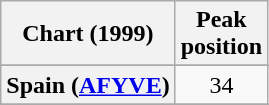<table class="wikitable sortable plainrowheaders" style="text-align:center;">
<tr>
<th scope="col">Chart (1999)</th>
<th scope="col">Peak<br>position</th>
</tr>
<tr>
</tr>
<tr>
<th scope="row">Spain (<a href='#'>AFYVE</a>)</th>
<td>34</td>
</tr>
<tr>
</tr>
<tr>
</tr>
<tr>
</tr>
<tr>
</tr>
</table>
